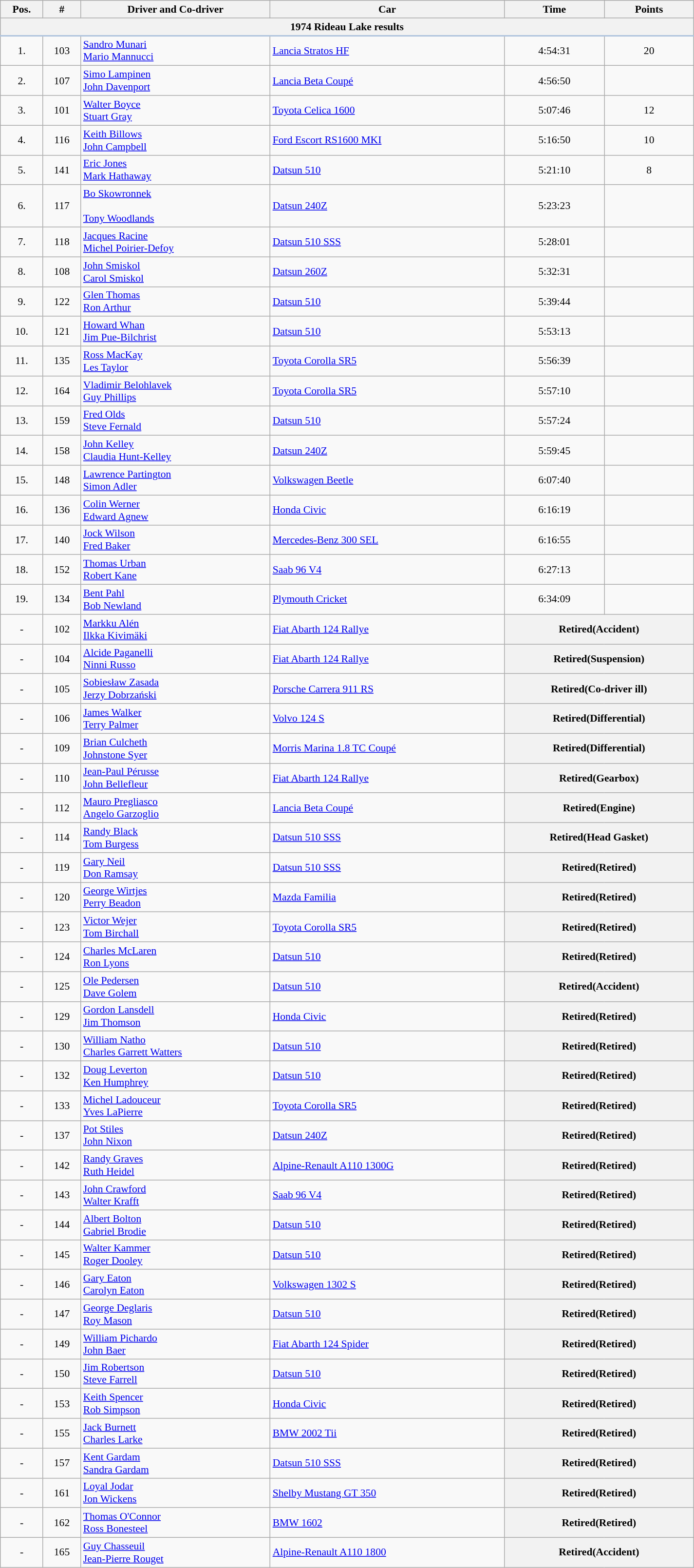<table class="wikitable" width="100%" style="text-align: center; font-size: 90%; max-width: 950px;">
<tr>
<th>Pos.</th>
<th>#</th>
<th>Driver and Co-driver</th>
<th>Car</th>
<th>Time</th>
<th>Points</th>
</tr>
<tr>
<th colspan="9" style="border-bottom: 2px solid LightSteelBlue;">1974 Rideau Lake results</th>
</tr>
<tr>
<td>1.</td>
<td>103</td>
<td align=left> <a href='#'>Sandro Munari</a> <br>  <a href='#'>Mario Mannucci</a></td>
<td align=left> <a href='#'>Lancia Stratos HF</a></td>
<td>4:54:31</td>
<td>20</td>
</tr>
<tr>
<td>2.</td>
<td>107</td>
<td align=left> <a href='#'>Simo Lampinen</a> <br>  <a href='#'>John Davenport</a></td>
<td align=left> <a href='#'>Lancia Beta Coupé</a></td>
<td>4:56:50</td>
<td></td>
</tr>
<tr>
<td>3.</td>
<td>101</td>
<td align=left> <a href='#'>Walter Boyce</a> <br> <a href='#'>Stuart Gray</a></td>
<td align=left> <a href='#'>Toyota Celica 1600</a></td>
<td>5:07:46</td>
<td>12</td>
</tr>
<tr>
<td>4.</td>
<td>116</td>
<td align=left> <a href='#'>Keith Billows</a> <br> <a href='#'>John Campbell</a></td>
<td align=left> <a href='#'>Ford Escort RS1600 MKI</a></td>
<td>5:16:50</td>
<td>10</td>
</tr>
<tr>
<td>5.</td>
<td>141</td>
<td align=left> <a href='#'>Eric Jones</a> <br>  <a href='#'>Mark Hathaway</a></td>
<td align=left> <a href='#'>Datsun 510</a></td>
<td>5:21:10</td>
<td>8</td>
</tr>
<tr>
<td>6.</td>
<td>117</td>
<td align=left> <a href='#'>Bo Skowronnek</a> <br><br> <a href='#'>Tony Woodlands</a></td>
<td align=left> <a href='#'>Datsun 240Z</a></td>
<td>5:23:23</td>
<td></td>
</tr>
<tr>
<td>7.</td>
<td>118</td>
<td align=left> <a href='#'>Jacques Racine</a> <br> <a href='#'>Michel Poirier-Defoy</a></td>
<td align=left> <a href='#'>Datsun 510 SSS</a></td>
<td>5:28:01</td>
<td></td>
</tr>
<tr>
<td>8.</td>
<td>108</td>
<td align=left> <a href='#'>John Smiskol</a> <br>  <a href='#'>Carol Smiskol</a></td>
<td align=left> <a href='#'>Datsun 260Z</a></td>
<td>5:32:31</td>
<td></td>
</tr>
<tr>
<td>9.</td>
<td>122</td>
<td align=left> <a href='#'>Glen Thomas</a> <br> <a href='#'>Ron Arthur</a></td>
<td align=left> <a href='#'>Datsun 510</a></td>
<td>5:39:44</td>
<td></td>
</tr>
<tr>
<td>10.</td>
<td>121</td>
<td align=left> <a href='#'>Howard Whan</a> <br> <a href='#'>Jim Pue-Bilchrist</a></td>
<td align=left> <a href='#'>Datsun 510</a></td>
<td>5:53:13</td>
<td></td>
</tr>
<tr>
<td>11.</td>
<td>135</td>
<td align=left> <a href='#'>Ross MacKay</a> <br> <a href='#'>Les Taylor</a></td>
<td align=left> <a href='#'>Toyota Corolla SR5</a></td>
<td>5:56:39</td>
<td></td>
</tr>
<tr>
<td>12.</td>
<td>164</td>
<td align=left> <a href='#'>Vladimir Belohlavek</a> <br> <a href='#'>Guy Phillips</a></td>
<td align=left> <a href='#'>Toyota Corolla SR5</a></td>
<td>5:57:10</td>
<td></td>
</tr>
<tr>
<td>13.</td>
<td>159</td>
<td align=left> <a href='#'>Fred Olds</a> <br> <a href='#'>Steve Fernald</a></td>
<td align=left> <a href='#'>Datsun 510</a></td>
<td>5:57:24</td>
<td></td>
</tr>
<tr>
<td>14.</td>
<td>158</td>
<td align=left> <a href='#'>John Kelley</a> <br> <a href='#'>Claudia Hunt-Kelley</a></td>
<td align=left> <a href='#'>Datsun 240Z</a></td>
<td>5:59:45</td>
<td></td>
</tr>
<tr>
<td>15.</td>
<td>148</td>
<td align=left> <a href='#'>Lawrence Partington</a> <br> <a href='#'>Simon Adler</a></td>
<td align=left> <a href='#'>Volkswagen Beetle</a></td>
<td>6:07:40</td>
<td></td>
</tr>
<tr>
<td>16.</td>
<td>136</td>
<td align=left> <a href='#'>Colin Werner</a> <br> <a href='#'>Edward Agnew</a></td>
<td align=left> <a href='#'>Honda Civic</a></td>
<td>6:16:19</td>
<td></td>
</tr>
<tr>
<td>17.</td>
<td>140</td>
<td align=left> <a href='#'>Jock Wilson</a> <br> <a href='#'>Fred Baker</a></td>
<td align=left> <a href='#'>Mercedes-Benz 300 SEL</a></td>
<td>6:16:55</td>
<td></td>
</tr>
<tr>
<td>18.</td>
<td>152</td>
<td align=left> <a href='#'>Thomas Urban</a> <br> <a href='#'>Robert Kane</a></td>
<td align=left> <a href='#'>Saab 96 V4</a></td>
<td>6:27:13</td>
<td></td>
</tr>
<tr>
<td>19.</td>
<td>134</td>
<td align=left> <a href='#'>Bent Pahl</a> <br> <a href='#'>Bob Newland</a></td>
<td align=left> <a href='#'>Plymouth Cricket</a></td>
<td>6:34:09</td>
<td></td>
</tr>
<tr>
<td>-</td>
<td>102</td>
<td align=left> <a href='#'>Markku Alén</a> <br> <a href='#'>Ilkka Kivimäki</a></td>
<td align=left> <a href='#'>Fiat Abarth 124 Rallye</a></td>
<th Colspan=2>Retired(Accident)</th>
</tr>
<tr>
<td>-</td>
<td>104</td>
<td align=left> <a href='#'>Alcide Paganelli</a> <br> <a href='#'>Ninni Russo</a></td>
<td align=left> <a href='#'>Fiat Abarth 124 Rallye</a></td>
<th Colspan=2>Retired(Suspension)</th>
</tr>
<tr>
<td>-</td>
<td>105</td>
<td align=left> <a href='#'>Sobiesław Zasada</a> <br> <a href='#'>Jerzy Dobrzański</a></td>
<td align=left> <a href='#'>Porsche Carrera 911 RS</a></td>
<th Colspan=2>Retired(Co-driver ill)</th>
</tr>
<tr>
<td>-</td>
<td>106</td>
<td align=left> <a href='#'>James Walker</a> <br> <a href='#'>Terry Palmer</a></td>
<td align=left> <a href='#'>Volvo 124 S</a></td>
<th Colspan=2>Retired(Differential)</th>
</tr>
<tr>
<td>-</td>
<td>109</td>
<td align=left> <a href='#'>Brian Culcheth</a> <br> <a href='#'>Johnstone Syer</a></td>
<td align=left> <a href='#'>Morris Marina 1.8 TC Coupé</a></td>
<th Colspan=2>Retired(Differential)</th>
</tr>
<tr>
<td>-</td>
<td>110</td>
<td align=left> <a href='#'>Jean-Paul Pérusse</a> <br> <a href='#'>John Bellefleur</a></td>
<td align=left> <a href='#'>Fiat Abarth 124 Rallye</a></td>
<th Colspan=2>Retired(Gearbox)</th>
</tr>
<tr>
<td>-</td>
<td>112</td>
<td align=left> <a href='#'>Mauro Pregliasco</a> <br> <a href='#'>Angelo Garzoglio</a></td>
<td align=left> <a href='#'>Lancia Beta Coupé</a></td>
<th Colspan=2>Retired(Engine)</th>
</tr>
<tr>
<td>-</td>
<td>114</td>
<td align=left> <a href='#'>Randy Black</a> <br> <a href='#'>Tom Burgess</a></td>
<td align=left> <a href='#'>Datsun 510 SSS</a></td>
<th Colspan=2>Retired(Head Gasket)</th>
</tr>
<tr>
<td>-</td>
<td>119</td>
<td align=left> <a href='#'>Gary Neil</a> <br> <a href='#'>Don Ramsay</a></td>
<td align=left> <a href='#'>Datsun 510 SSS</a></td>
<th Colspan=2>Retired(Retired)</th>
</tr>
<tr>
<td>-</td>
<td>120</td>
<td align=left> <a href='#'>George Wirtjes</a> <br> <a href='#'>Perry Beadon</a></td>
<td align=left> <a href='#'>Mazda Familia</a></td>
<th Colspan=2>Retired(Retired)</th>
</tr>
<tr>
<td>-</td>
<td>123</td>
<td align=left> <a href='#'>Victor Wejer</a> <br> <a href='#'>Tom Birchall</a></td>
<td align=left> <a href='#'>Toyota Corolla SR5</a></td>
<th Colspan=2>Retired(Retired)</th>
</tr>
<tr>
<td>-</td>
<td>124</td>
<td align=left> <a href='#'>Charles McLaren</a> <br> <a href='#'>Ron Lyons</a></td>
<td align=left> <a href='#'>Datsun 510</a></td>
<th Colspan=2>Retired(Retired)</th>
</tr>
<tr>
<td>-</td>
<td>125</td>
<td align=left> <a href='#'>Ole Pedersen</a> <br> <a href='#'>Dave Golem</a></td>
<td align=left> <a href='#'>Datsun 510</a></td>
<th Colspan=2>Retired(Accident)</th>
</tr>
<tr>
<td>-</td>
<td>129</td>
<td align=left> <a href='#'>Gordon Lansdell</a> <br> <a href='#'>Jim Thomson</a></td>
<td align=left> <a href='#'>Honda Civic</a></td>
<th Colspan=2>Retired(Retired)</th>
</tr>
<tr>
<td>-</td>
<td>130</td>
<td align=left> <a href='#'>William Natho</a> <br> <a href='#'>Charles Garrett Watters</a></td>
<td align=left> <a href='#'>Datsun 510</a></td>
<th Colspan=2>Retired(Retired)</th>
</tr>
<tr>
<td>-</td>
<td>132</td>
<td align=left> <a href='#'>Doug Leverton</a> <br> <a href='#'>Ken Humphrey</a></td>
<td align=left> <a href='#'>Datsun 510</a></td>
<th Colspan=2>Retired(Retired)</th>
</tr>
<tr>
<td>-</td>
<td>133</td>
<td align=left> <a href='#'>Michel Ladouceur</a> <br> <a href='#'>Yves LaPierre</a></td>
<td align=left> <a href='#'>Toyota Corolla SR5</a></td>
<th Colspan=2>Retired(Retired)</th>
</tr>
<tr>
<td>-</td>
<td>137</td>
<td align=left> <a href='#'>Pot Stiles</a> <br> <a href='#'>John Nixon</a></td>
<td align=left> <a href='#'>Datsun 240Z</a></td>
<th Colspan=2>Retired(Retired)</th>
</tr>
<tr>
<td>-</td>
<td>142</td>
<td align=left> <a href='#'>Randy Graves</a> <br> <a href='#'>Ruth Heidel</a></td>
<td align=left> <a href='#'>Alpine-Renault A110 1300G</a></td>
<th Colspan=2>Retired(Retired)</th>
</tr>
<tr>
<td>-</td>
<td>143</td>
<td align=left> <a href='#'>John Crawford</a> <br> <a href='#'>Walter Krafft</a></td>
<td align=left> <a href='#'>Saab 96 V4</a></td>
<th Colspan=2>Retired(Retired)</th>
</tr>
<tr>
<td>-</td>
<td>144</td>
<td align=left> <a href='#'>Albert Bolton</a> <br> <a href='#'>Gabriel Brodie</a></td>
<td align=left> <a href='#'>Datsun 510</a></td>
<th Colspan=2>Retired(Retired)</th>
</tr>
<tr>
<td>-</td>
<td>145</td>
<td align=left> <a href='#'>Walter Kammer</a> <br>  <a href='#'>Roger Dooley</a></td>
<td align=left> <a href='#'>Datsun 510</a></td>
<th Colspan=2>Retired(Retired)</th>
</tr>
<tr>
<td>-</td>
<td>146</td>
<td align=left> <a href='#'>Gary Eaton</a> <br> <a href='#'>Carolyn Eaton</a></td>
<td align=left> <a href='#'>Volkswagen 1302 S</a></td>
<th Colspan=2>Retired(Retired)</th>
</tr>
<tr>
<td>-</td>
<td>147</td>
<td align=left> <a href='#'>George Deglaris</a> <br> <a href='#'>Roy Mason</a></td>
<td align=left> <a href='#'>Datsun 510</a></td>
<th Colspan=2>Retired(Retired)</th>
</tr>
<tr>
<td>-</td>
<td>149</td>
<td align=left> <a href='#'>William Pichardo</a> <br> <a href='#'>John Baer</a></td>
<td align=left> <a href='#'>Fiat Abarth 124 Spider</a></td>
<th Colspan=2>Retired(Retired)</th>
</tr>
<tr>
<td>-</td>
<td>150</td>
<td align=left> <a href='#'>Jim Robertson</a> <br> <a href='#'>Steve Farrell</a></td>
<td align=left> <a href='#'>Datsun 510</a></td>
<th Colspan=2>Retired(Retired)</th>
</tr>
<tr>
<td>-</td>
<td>153</td>
<td align=left> <a href='#'>Keith Spencer</a> <br> <a href='#'>Rob Simpson</a></td>
<td align=left> <a href='#'>Honda Civic</a></td>
<th Colspan=2>Retired(Retired)</th>
</tr>
<tr>
<td>-</td>
<td>155</td>
<td align=left> <a href='#'>Jack Burnett</a> <br> <a href='#'>Charles Larke</a></td>
<td align=left> <a href='#'>BMW 2002 Tii</a></td>
<th Colspan=2>Retired(Retired)</th>
</tr>
<tr>
<td>-</td>
<td>157</td>
<td align=left> <a href='#'>Kent Gardam</a> <br> <a href='#'>Sandra Gardam</a></td>
<td align=left> <a href='#'>Datsun 510 SSS</a></td>
<th Colspan=2>Retired(Retired)</th>
</tr>
<tr>
<td>-</td>
<td>161</td>
<td align=left> <a href='#'>Loyal Jodar</a> <br> <a href='#'>Jon Wickens</a></td>
<td align=left> <a href='#'>Shelby Mustang GT 350</a></td>
<th Colspan=2>Retired(Retired)</th>
</tr>
<tr>
<td>-</td>
<td>162</td>
<td align=left> <a href='#'>Thomas O'Connor</a> <br> <a href='#'>Ross Bonesteel</a></td>
<td align=left> <a href='#'>BMW 1602</a></td>
<th Colspan=2>Retired(Retired)</th>
</tr>
<tr>
<td>-</td>
<td>165</td>
<td align=left> <a href='#'>Guy Chasseuil</a> <br> <a href='#'>Jean-Pierre Rouget</a></td>
<td align=left> <a href='#'>Alpine-Renault A110 1800</a></td>
<th Colspan=2>Retired(Accident)</th>
</tr>
</table>
